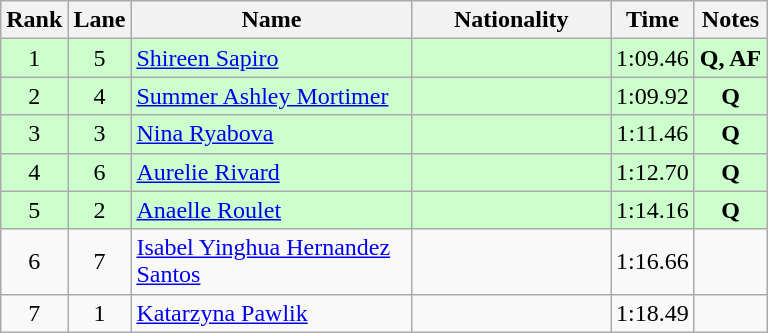<table class="wikitable sortable" style="text-align:center">
<tr>
<th>Rank</th>
<th>Lane</th>
<th style="width:180px">Name</th>
<th style="width:125px">Nationality</th>
<th>Time</th>
<th>Notes</th>
</tr>
<tr style="background:#cfc;">
<td>1</td>
<td>5</td>
<td style="text-align:left;"><a href='#'>Shireen Sapiro</a></td>
<td style="text-align:left;"></td>
<td>1:09.46</td>
<td><strong>Q, AF</strong></td>
</tr>
<tr style="background:#cfc;">
<td>2</td>
<td>4</td>
<td style="text-align:left;"><a href='#'>Summer Ashley Mortimer</a></td>
<td style="text-align:left;"></td>
<td>1:09.92</td>
<td><strong>Q</strong></td>
</tr>
<tr style="background:#cfc;">
<td>3</td>
<td>3</td>
<td style="text-align:left;"><a href='#'>Nina Ryabova</a></td>
<td style="text-align:left;"></td>
<td>1:11.46</td>
<td><strong>Q</strong></td>
</tr>
<tr style="background:#cfc;">
<td>4</td>
<td>6</td>
<td style="text-align:left;"><a href='#'>Aurelie Rivard</a></td>
<td style="text-align:left;"></td>
<td>1:12.70</td>
<td><strong>Q</strong></td>
</tr>
<tr style="background:#cfc;">
<td>5</td>
<td>2</td>
<td style="text-align:left;"><a href='#'>Anaelle Roulet</a></td>
<td style="text-align:left;"></td>
<td>1:14.16</td>
<td><strong>Q</strong></td>
</tr>
<tr>
<td>6</td>
<td>7</td>
<td style="text-align:left;"><a href='#'>Isabel Yinghua Hernandez Santos</a></td>
<td style="text-align:left;"></td>
<td>1:16.66</td>
<td></td>
</tr>
<tr>
<td>7</td>
<td>1</td>
<td style="text-align:left;"><a href='#'>Katarzyna Pawlik</a></td>
<td style="text-align:left;"></td>
<td>1:18.49</td>
<td></td>
</tr>
</table>
